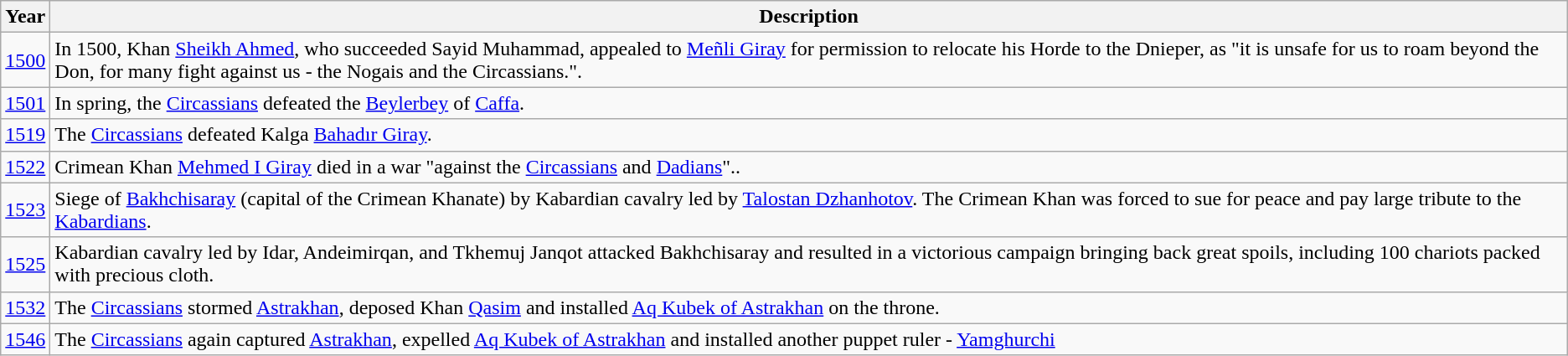<table class="wikitable">
<tr>
<th>Year</th>
<th>Description</th>
</tr>
<tr>
<td><a href='#'>1500</a></td>
<td>In 1500, Khan <a href='#'>Sheikh Ahmed</a>, who succeeded Sayid Muhammad, appealed to <a href='#'>Meñli Giray</a> for permission to relocate his Horde to the Dnieper, as "it is unsafe for us to roam beyond the Don, for many fight against us - the Nogais and the Circassians.".</td>
</tr>
<tr>
<td><a href='#'>1501</a></td>
<td>In spring, the <a href='#'>Circassians</a> defeated the <a href='#'>Beylerbey</a> of <a href='#'>Caffa</a>.</td>
</tr>
<tr>
<td><a href='#'>1519</a></td>
<td>The <a href='#'>Circassians</a> defeated Kalga <a href='#'>Bahadır Giray</a>.</td>
</tr>
<tr>
<td><a href='#'>1522</a></td>
<td>Crimean Khan <a href='#'>Mehmed I Giray</a> died in a war "against the <a href='#'>Circassians</a> and <a href='#'>Dadians</a>"..</td>
</tr>
<tr>
<td><a href='#'>1523</a></td>
<td>Siege of <a href='#'>Bakhchisaray</a> (capital of the Crimean Khanate) by Kabardian cavalry led by <a href='#'>Talostan Dzhanhotov</a>. The Crimean Khan was forced to sue for peace and pay large tribute to the <a href='#'>Kabardians</a>.</td>
</tr>
<tr>
<td><a href='#'>1525</a></td>
<td>Kabardian cavalry led by Idar, Andeimirqan, and Tkhemuj Janqot attacked Bakhchisaray and resulted in a victorious campaign bringing back great spoils, including 100 chariots packed with precious cloth.</td>
</tr>
<tr>
<td><a href='#'>1532</a></td>
<td>The <a href='#'>Circassians</a> stormed <a href='#'>Astrakhan</a>, deposed Khan <a href='#'>Qasim</a> and installed <a href='#'>Aq Kubek of Astrakhan</a> on the throne.</td>
</tr>
<tr>
<td><a href='#'>1546</a></td>
<td>The <a href='#'>Circassians</a> again captured <a href='#'>Astrakhan</a>, expelled <a href='#'>Aq Kubek of Astrakhan</a> and installed another puppet ruler - <a href='#'>Yamghurchi</a></td>
</tr>
</table>
